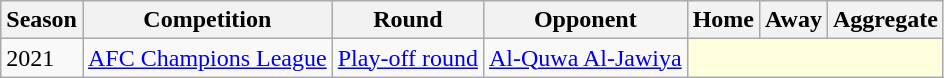<table class="wikitable">
<tr>
<th>Season</th>
<th>Competition</th>
<th>Round</th>
<th>Opponent</th>
<th>Home</th>
<th>Away</th>
<th>Aggregate</th>
</tr>
<tr>
<td rowspan="1">2021</td>
<td rowspan="1"><a href='#'>AFC Champions League</a></td>
<td rowspan="1"><a href='#'>Play-off round</a></td>
<td> <a href='#'>Al-Quwa Al-Jawiya</a></td>
<td colspan="3" style="background:#ffd;"></td>
</tr>
</table>
